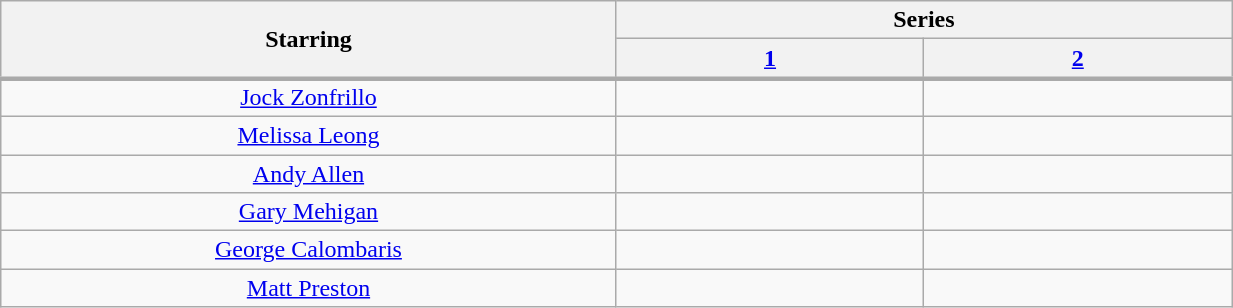<table class="wikitable" style="text-align:center; width:65%">
<tr>
<th rowspan="2" scope="col" width="10%" rowspan="2">Starring</th>
<th scope="col" colspan="3">Series</th>
</tr>
<tr>
<th scope="col" style="width:5%"><a href='#'>1</a></th>
<th scope="col" style="width:5%"><a href='#'>2</a></th>
</tr>
<tr style="border-top:3px solid #aaa">
</tr>
<tr>
<td scope="row"><a href='#'>Jock Zonfrillo</a></td>
<td></td>
<td></td>
</tr>
<tr>
<td scope="row"><a href='#'>Melissa Leong</a></td>
<td></td>
<td></td>
</tr>
<tr>
<td scope="row"><a href='#'>Andy Allen</a></td>
<td></td>
<td></td>
</tr>
<tr>
<td scope="row"><a href='#'>Gary Mehigan</a></td>
<td></td>
<td></td>
</tr>
<tr>
<td scope="row"><a href='#'>George Calombaris</a></td>
<td></td>
<td></td>
</tr>
<tr>
<td scope="row"><a href='#'>Matt Preston</a></td>
<td></td>
<td></td>
</tr>
</table>
